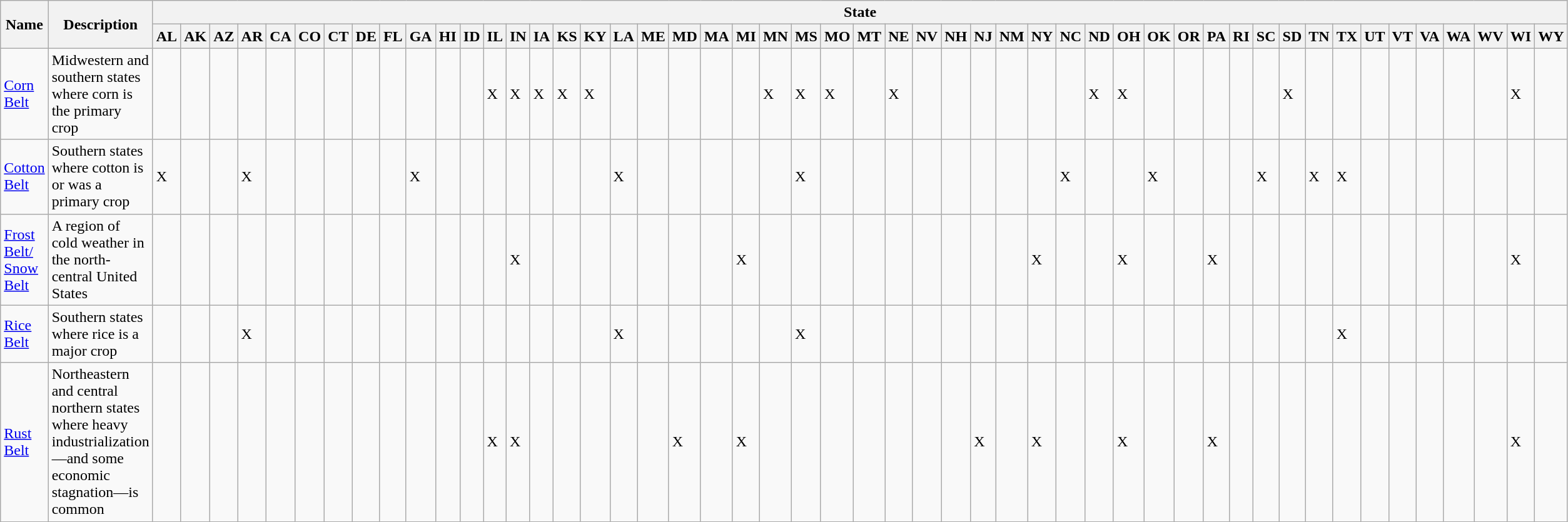<table class="wikitable mw-collapsible mw-collapsed">
<tr>
<th rowspan="2">Name</th>
<th rowspan="2">Description</th>
<th colspan="50">State</th>
</tr>
<tr>
<th>AL</th>
<th>AK</th>
<th>AZ</th>
<th>AR</th>
<th>CA</th>
<th>CO</th>
<th>CT</th>
<th>DE</th>
<th>FL</th>
<th>GA</th>
<th>HI</th>
<th>ID</th>
<th>IL</th>
<th>IN</th>
<th>IA</th>
<th>KS</th>
<th>KY</th>
<th>LA</th>
<th>ME</th>
<th>MD</th>
<th>MA</th>
<th>MI</th>
<th>MN</th>
<th>MS</th>
<th>MO</th>
<th>MT</th>
<th>NE</th>
<th>NV</th>
<th>NH</th>
<th>NJ</th>
<th>NM</th>
<th>NY</th>
<th>NC</th>
<th>ND</th>
<th>OH</th>
<th>OK</th>
<th>OR</th>
<th>PA</th>
<th>RI</th>
<th>SC</th>
<th>SD</th>
<th>TN</th>
<th>TX</th>
<th>UT</th>
<th>VT</th>
<th>VA</th>
<th>WA</th>
<th>WV</th>
<th>WI</th>
<th>WY</th>
</tr>
<tr>
<td><a href='#'>Corn Belt</a></td>
<td>Midwestern and southern states where corn is the primary crop</td>
<td></td>
<td></td>
<td></td>
<td></td>
<td></td>
<td></td>
<td></td>
<td></td>
<td></td>
<td></td>
<td></td>
<td></td>
<td>X</td>
<td>X</td>
<td>X</td>
<td>X</td>
<td>X</td>
<td></td>
<td></td>
<td></td>
<td></td>
<td></td>
<td>X</td>
<td>X</td>
<td>X</td>
<td></td>
<td>X</td>
<td></td>
<td></td>
<td></td>
<td></td>
<td></td>
<td></td>
<td>X</td>
<td>X</td>
<td></td>
<td></td>
<td></td>
<td></td>
<td></td>
<td>X</td>
<td></td>
<td></td>
<td></td>
<td></td>
<td></td>
<td></td>
<td></td>
<td>X</td>
<td></td>
</tr>
<tr>
<td><a href='#'>Cotton Belt</a></td>
<td>Southern states where cotton is or was a primary crop</td>
<td>X</td>
<td></td>
<td></td>
<td>X</td>
<td></td>
<td></td>
<td></td>
<td></td>
<td></td>
<td>X</td>
<td></td>
<td></td>
<td></td>
<td></td>
<td></td>
<td></td>
<td></td>
<td>X</td>
<td></td>
<td></td>
<td></td>
<td></td>
<td></td>
<td>X</td>
<td></td>
<td></td>
<td></td>
<td></td>
<td></td>
<td></td>
<td></td>
<td></td>
<td>X</td>
<td></td>
<td></td>
<td>X</td>
<td></td>
<td></td>
<td></td>
<td>X</td>
<td></td>
<td>X</td>
<td>X</td>
<td></td>
<td></td>
<td></td>
<td></td>
<td></td>
<td></td>
<td></td>
</tr>
<tr>
<td><a href='#'>Frost Belt/ Snow Belt</a></td>
<td>A region of cold weather in the north-central United States</td>
<td></td>
<td></td>
<td></td>
<td></td>
<td></td>
<td></td>
<td></td>
<td></td>
<td></td>
<td></td>
<td></td>
<td></td>
<td></td>
<td>X</td>
<td></td>
<td></td>
<td></td>
<td></td>
<td></td>
<td></td>
<td></td>
<td>X</td>
<td></td>
<td></td>
<td></td>
<td></td>
<td></td>
<td></td>
<td></td>
<td></td>
<td></td>
<td>X</td>
<td></td>
<td></td>
<td>X</td>
<td></td>
<td></td>
<td>X</td>
<td></td>
<td></td>
<td></td>
<td></td>
<td></td>
<td></td>
<td></td>
<td></td>
<td></td>
<td></td>
<td>X</td>
<td></td>
</tr>
<tr>
<td><a href='#'>Rice Belt</a></td>
<td>Southern states where rice is a major crop</td>
<td></td>
<td></td>
<td></td>
<td>X</td>
<td></td>
<td></td>
<td></td>
<td></td>
<td></td>
<td></td>
<td></td>
<td></td>
<td></td>
<td></td>
<td></td>
<td></td>
<td></td>
<td>X</td>
<td></td>
<td></td>
<td></td>
<td></td>
<td></td>
<td>X</td>
<td></td>
<td></td>
<td></td>
<td></td>
<td></td>
<td></td>
<td></td>
<td></td>
<td></td>
<td></td>
<td></td>
<td></td>
<td></td>
<td></td>
<td></td>
<td></td>
<td></td>
<td></td>
<td>X</td>
<td></td>
<td></td>
<td></td>
<td></td>
<td></td>
<td></td>
<td></td>
</tr>
<tr>
<td><a href='#'>Rust Belt</a></td>
<td>Northeastern and central northern states where heavy industrialization—and some economic stagnation—is common</td>
<td></td>
<td></td>
<td></td>
<td></td>
<td></td>
<td></td>
<td></td>
<td></td>
<td></td>
<td></td>
<td></td>
<td></td>
<td>X</td>
<td>X</td>
<td></td>
<td></td>
<td></td>
<td></td>
<td></td>
<td>X</td>
<td></td>
<td>X</td>
<td></td>
<td></td>
<td></td>
<td></td>
<td></td>
<td></td>
<td></td>
<td>X</td>
<td></td>
<td>X</td>
<td></td>
<td></td>
<td>X</td>
<td></td>
<td></td>
<td>X</td>
<td></td>
<td></td>
<td></td>
<td></td>
<td></td>
<td></td>
<td></td>
<td></td>
<td></td>
<td></td>
<td>X</td>
<td></td>
</tr>
</table>
